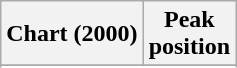<table class="wikitable sortable plainrowheaders" style="text-align:center">
<tr>
<th scope="col">Chart (2000)</th>
<th scope="col">Peak<br>position</th>
</tr>
<tr>
</tr>
<tr>
</tr>
</table>
